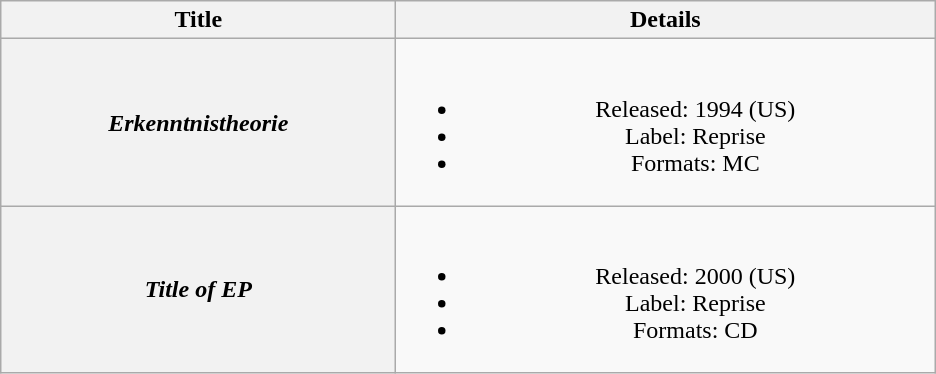<table class="wikitable plainrowheaders" style="text-align:center;">
<tr>
<th scope="col" style="width:16em;">Title</th>
<th scope="col" style="width:22em;">Details</th>
</tr>
<tr>
<th scope="row"><em>Erkenntnistheorie</em></th>
<td><br><ul><li>Released: 1994 <span>(US)</span></li><li>Label: Reprise</li><li>Formats: MC</li></ul></td>
</tr>
<tr>
<th scope="row"><em>Title of EP</em></th>
<td><br><ul><li>Released: 2000 <span>(US)</span></li><li>Label: Reprise</li><li>Formats: CD</li></ul></td>
</tr>
</table>
